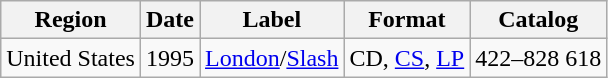<table class="wikitable">
<tr>
<th>Region</th>
<th>Date</th>
<th>Label</th>
<th>Format</th>
<th>Catalog</th>
</tr>
<tr>
<td>United States</td>
<td>1995</td>
<td><a href='#'>London</a>/<a href='#'>Slash</a></td>
<td>CD, <a href='#'>CS</a>, <a href='#'>LP</a></td>
<td>422–828 618</td>
</tr>
</table>
